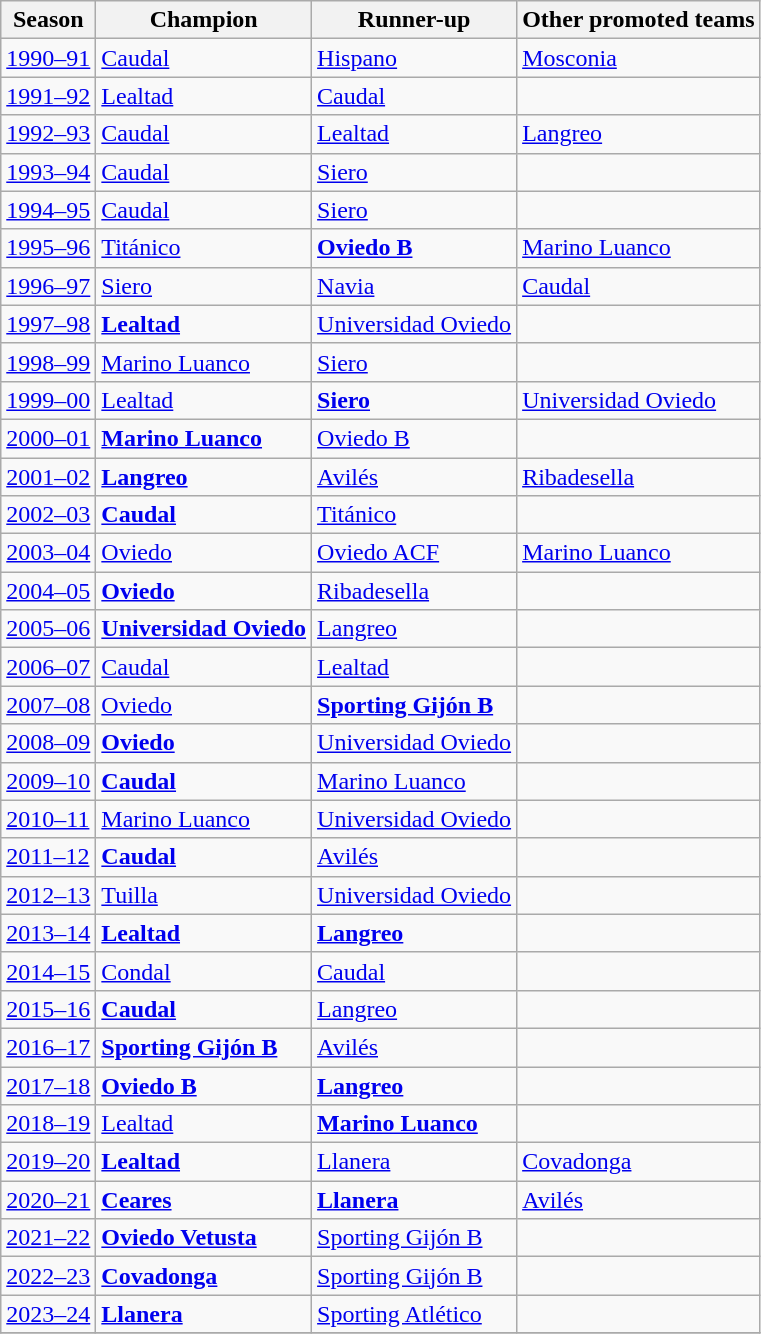<table class="wikitable">
<tr>
<th>Season</th>
<th>Champion</th>
<th>Runner-up</th>
<th>Other promoted teams</th>
</tr>
<tr>
<td><a href='#'>1990–91</a></td>
<td><a href='#'>Caudal</a></td>
<td><a href='#'>Hispano</a></td>
<td><a href='#'>Mosconia</a></td>
</tr>
<tr>
<td><a href='#'>1991–92</a></td>
<td><a href='#'>Lealtad</a></td>
<td><a href='#'>Caudal</a></td>
<td></td>
</tr>
<tr>
<td><a href='#'>1992–93</a></td>
<td><a href='#'>Caudal</a></td>
<td><a href='#'>Lealtad</a></td>
<td><a href='#'>Langreo</a></td>
</tr>
<tr>
<td><a href='#'>1993–94</a></td>
<td><a href='#'>Caudal</a></td>
<td><a href='#'>Siero</a></td>
<td></td>
</tr>
<tr>
<td><a href='#'>1994–95</a></td>
<td><a href='#'>Caudal</a></td>
<td><a href='#'>Siero</a></td>
<td></td>
</tr>
<tr>
<td><a href='#'>1995–96</a></td>
<td><a href='#'>Titánico</a></td>
<td><strong><a href='#'>Oviedo B</a></strong></td>
<td><a href='#'>Marino Luanco</a></td>
</tr>
<tr>
<td><a href='#'>1996–97</a></td>
<td><a href='#'>Siero</a></td>
<td><a href='#'>Navia</a></td>
<td><a href='#'>Caudal</a></td>
</tr>
<tr>
<td><a href='#'>1997–98</a></td>
<td><strong><a href='#'>Lealtad</a></strong></td>
<td><a href='#'>Universidad Oviedo</a></td>
<td></td>
</tr>
<tr>
<td><a href='#'>1998–99</a></td>
<td><a href='#'>Marino Luanco</a></td>
<td><a href='#'>Siero</a></td>
<td></td>
</tr>
<tr>
<td><a href='#'>1999–00</a></td>
<td><a href='#'>Lealtad</a></td>
<td><strong><a href='#'>Siero</a></strong></td>
<td><a href='#'>Universidad Oviedo</a></td>
</tr>
<tr>
<td><a href='#'>2000–01</a></td>
<td><strong><a href='#'>Marino Luanco</a></strong></td>
<td><a href='#'>Oviedo B</a></td>
<td></td>
</tr>
<tr>
<td><a href='#'>2001–02</a></td>
<td><strong><a href='#'>Langreo</a></strong></td>
<td><a href='#'>Avilés</a></td>
<td><a href='#'>Ribadesella</a></td>
</tr>
<tr>
<td><a href='#'>2002–03</a></td>
<td><strong><a href='#'>Caudal</a></strong></td>
<td><a href='#'>Titánico</a></td>
<td></td>
</tr>
<tr>
<td><a href='#'>2003–04</a></td>
<td><a href='#'>Oviedo</a></td>
<td><a href='#'>Oviedo ACF</a></td>
<td><a href='#'>Marino Luanco</a></td>
</tr>
<tr>
<td><a href='#'>2004–05</a></td>
<td><strong><a href='#'>Oviedo</a></strong></td>
<td><a href='#'>Ribadesella</a></td>
<td></td>
</tr>
<tr>
<td><a href='#'>2005–06</a></td>
<td><strong><a href='#'>Universidad Oviedo</a></strong></td>
<td><a href='#'>Langreo</a></td>
<td></td>
</tr>
<tr>
<td><a href='#'>2006–07</a></td>
<td><a href='#'>Caudal</a></td>
<td><a href='#'>Lealtad</a></td>
<td></td>
</tr>
<tr>
<td><a href='#'>2007–08</a></td>
<td><a href='#'>Oviedo</a></td>
<td><strong><a href='#'>Sporting Gijón B</a></strong></td>
<td></td>
</tr>
<tr>
<td><a href='#'>2008–09</a></td>
<td><strong><a href='#'>Oviedo</a></strong></td>
<td><a href='#'>Universidad Oviedo</a></td>
<td></td>
</tr>
<tr>
<td><a href='#'>2009–10</a></td>
<td><strong><a href='#'>Caudal</a></strong></td>
<td><a href='#'>Marino Luanco</a></td>
<td></td>
</tr>
<tr>
<td><a href='#'>2010–11</a></td>
<td><a href='#'>Marino Luanco</a></td>
<td><a href='#'>Universidad Oviedo</a></td>
<td></td>
</tr>
<tr>
<td><a href='#'>2011–12</a></td>
<td><strong><a href='#'>Caudal</a></strong></td>
<td><a href='#'>Avilés</a></td>
<td></td>
</tr>
<tr>
<td><a href='#'>2012–13</a></td>
<td><a href='#'>Tuilla</a></td>
<td><a href='#'>Universidad Oviedo</a></td>
<td></td>
</tr>
<tr>
<td><a href='#'>2013–14</a></td>
<td><strong><a href='#'>Lealtad</a></strong></td>
<td><strong><a href='#'>Langreo</a></strong></td>
<td></td>
</tr>
<tr>
<td><a href='#'>2014–15</a></td>
<td><a href='#'>Condal</a></td>
<td><a href='#'>Caudal</a></td>
<td></td>
</tr>
<tr>
<td><a href='#'>2015–16</a></td>
<td><strong><a href='#'>Caudal</a></strong></td>
<td><a href='#'>Langreo</a></td>
<td></td>
</tr>
<tr>
<td><a href='#'>2016–17</a></td>
<td><strong><a href='#'>Sporting Gijón B</a></strong></td>
<td><a href='#'>Avilés</a></td>
<td></td>
</tr>
<tr>
<td><a href='#'>2017–18</a></td>
<td><strong><a href='#'>Oviedo B</a></strong></td>
<td><strong><a href='#'>Langreo</a></strong></td>
<td></td>
</tr>
<tr>
<td><a href='#'>2018–19</a></td>
<td><a href='#'>Lealtad</a></td>
<td><strong><a href='#'>Marino Luanco</a></strong></td>
<td></td>
</tr>
<tr>
<td><a href='#'>2019–20</a></td>
<td><strong><a href='#'>Lealtad</a></strong></td>
<td><a href='#'>Llanera</a></td>
<td><a href='#'>Covadonga</a></td>
</tr>
<tr>
<td><a href='#'>2020–21</a></td>
<td><strong><a href='#'>Ceares</a></strong></td>
<td><strong><a href='#'>Llanera</a></strong></td>
<td><a href='#'>Avilés</a></td>
</tr>
<tr>
<td><a href='#'>2021–22</a></td>
<td><strong><a href='#'>Oviedo Vetusta</a></strong></td>
<td><a href='#'>Sporting Gijón B</a></td>
<td></td>
</tr>
<tr>
<td><a href='#'>2022–23</a></td>
<td><strong><a href='#'>Covadonga</a></strong></td>
<td><a href='#'>Sporting Gijón B</a></td>
<td></td>
</tr>
<tr>
<td><a href='#'>2023–24</a></td>
<td><strong><a href='#'>Llanera</a></strong></td>
<td><a href='#'>Sporting Atlético</a></td>
<td></td>
</tr>
<tr>
</tr>
</table>
